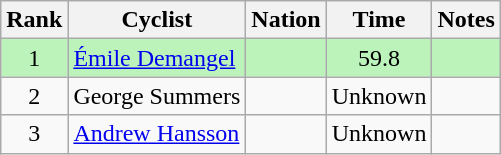<table class="wikitable sortable">
<tr>
<th>Rank</th>
<th>Cyclist</th>
<th>Nation</th>
<th>Time</th>
<th>Notes</th>
</tr>
<tr bgcolor=bbf3bb>
<td align=center>1</td>
<td><a href='#'>Émile Demangel</a></td>
<td></td>
<td align=center>59.8</td>
<td align=center></td>
</tr>
<tr>
<td align=center>2</td>
<td>George Summers</td>
<td></td>
<td align=center>Unknown</td>
<td></td>
</tr>
<tr>
<td align=center>3</td>
<td><a href='#'>Andrew Hansson</a></td>
<td></td>
<td align=center>Unknown</td>
<td></td>
</tr>
</table>
